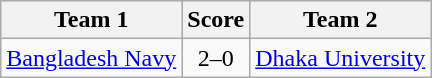<table class="wikitable">
<tr>
<th align=centre>Team 1</th>
<th align=centre>Score</th>
<th align=centre>Team 2</th>
</tr>
<tr>
<td><a href='#'>Bangladesh Navy</a></td>
<td style="text-align:center;">2–0</td>
<td><a href='#'>Dhaka University</a></td>
</tr>
</table>
